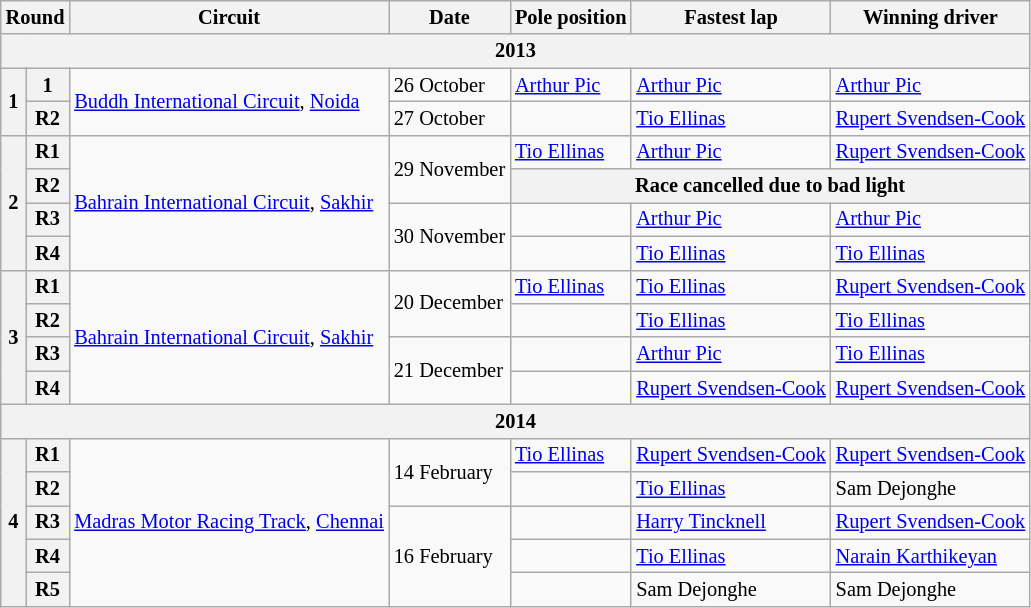<table class="wikitable" style="font-size: 85%">
<tr>
<th colspan=2>Round</th>
<th>Circuit</th>
<th>Date</th>
<th>Pole position</th>
<th>Fastest lap</th>
<th>Winning driver</th>
</tr>
<tr>
<th colspan=7>2013</th>
</tr>
<tr>
<th rowspan=2>1</th>
<th>1</th>
<td rowspan=2> <a href='#'>Buddh International Circuit</a>, <a href='#'>Noida</a></td>
<td>26 October</td>
<td> <a href='#'>Arthur Pic</a></td>
<td> <a href='#'>Arthur Pic</a></td>
<td> <a href='#'>Arthur Pic</a></td>
</tr>
<tr>
<th>R2</th>
<td>27 October</td>
<td></td>
<td> <a href='#'>Tio Ellinas</a></td>
<td> <a href='#'>Rupert Svendsen-Cook</a></td>
</tr>
<tr>
<th rowspan=4>2</th>
<th>R1</th>
<td rowspan=4> <a href='#'>Bahrain International Circuit</a>, <a href='#'>Sakhir</a></td>
<td rowspan=2>29 November</td>
<td> <a href='#'>Tio Ellinas</a></td>
<td> <a href='#'>Arthur Pic</a></td>
<td> <a href='#'>Rupert Svendsen-Cook</a></td>
</tr>
<tr>
<th>R2</th>
<th colspan=3>Race cancelled due to bad light</th>
</tr>
<tr>
<th>R3</th>
<td rowspan=2>30 November</td>
<td></td>
<td> <a href='#'>Arthur Pic</a></td>
<td> <a href='#'>Arthur Pic</a></td>
</tr>
<tr>
<th>R4</th>
<td></td>
<td> <a href='#'>Tio Ellinas</a></td>
<td> <a href='#'>Tio Ellinas</a></td>
</tr>
<tr>
<th rowspan=4>3</th>
<th>R1</th>
<td rowspan=4> <a href='#'>Bahrain International Circuit</a>, <a href='#'>Sakhir</a></td>
<td rowspan=2>20 December</td>
<td> <a href='#'>Tio Ellinas</a></td>
<td> <a href='#'>Tio Ellinas</a></td>
<td> <a href='#'>Rupert Svendsen-Cook</a></td>
</tr>
<tr>
<th>R2</th>
<td></td>
<td> <a href='#'>Tio Ellinas</a></td>
<td> <a href='#'>Tio Ellinas</a></td>
</tr>
<tr>
<th>R3</th>
<td rowspan=2>21 December</td>
<td></td>
<td> <a href='#'>Arthur Pic</a></td>
<td> <a href='#'>Tio Ellinas</a></td>
</tr>
<tr>
<th>R4</th>
<td></td>
<td> <a href='#'>Rupert Svendsen-Cook</a></td>
<td> <a href='#'>Rupert Svendsen-Cook</a></td>
</tr>
<tr>
<th colspan=7>2014</th>
</tr>
<tr>
<th rowspan=5>4</th>
<th>R1</th>
<td rowspan=5> <a href='#'>Madras Motor Racing Track</a>, <a href='#'>Chennai</a></td>
<td rowspan=2>14 February</td>
<td> <a href='#'>Tio Ellinas</a></td>
<td> <a href='#'>Rupert Svendsen-Cook</a></td>
<td> <a href='#'>Rupert Svendsen-Cook</a></td>
</tr>
<tr>
<th>R2</th>
<td></td>
<td> <a href='#'>Tio Ellinas</a></td>
<td> Sam Dejonghe</td>
</tr>
<tr>
<th>R3</th>
<td rowspan=3>16 February</td>
<td></td>
<td> <a href='#'>Harry Tincknell</a></td>
<td> <a href='#'>Rupert Svendsen-Cook</a></td>
</tr>
<tr>
<th>R4</th>
<td></td>
<td> <a href='#'>Tio Ellinas</a></td>
<td> <a href='#'>Narain Karthikeyan</a></td>
</tr>
<tr>
<th>R5</th>
<td></td>
<td> Sam Dejonghe</td>
<td> Sam Dejonghe</td>
</tr>
</table>
